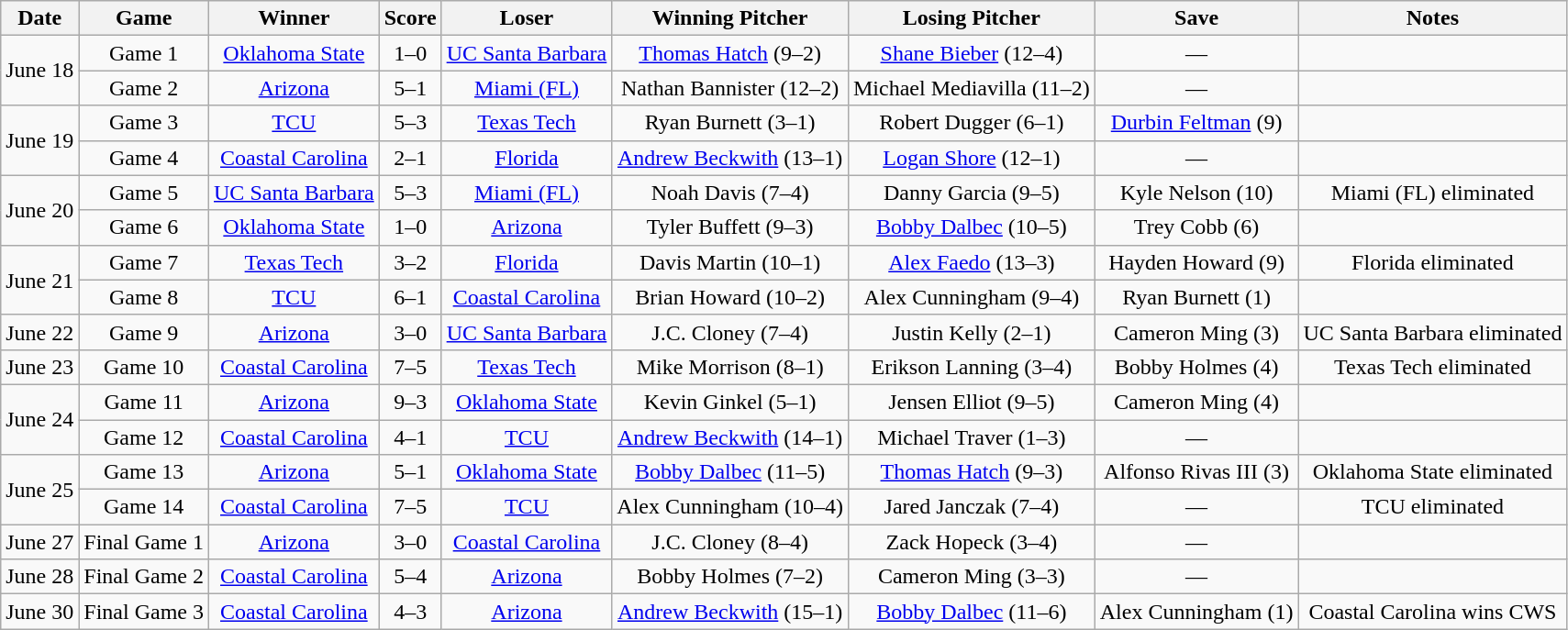<table class="wikitable">
<tr style="; background:#f2f2f2;">
<th>Date</th>
<th>Game</th>
<th>Winner</th>
<th>Score</th>
<th>Loser</th>
<th>Winning Pitcher</th>
<th>Losing Pitcher</th>
<th>Save</th>
<th>Notes</th>
</tr>
<tr align=center>
<td rowspan=2>June 18</td>
<td>Game 1</td>
<td><a href='#'>Oklahoma State</a></td>
<td>1–0</td>
<td><a href='#'>UC Santa Barbara</a></td>
<td><a href='#'>Thomas Hatch</a> (9–2)</td>
<td><a href='#'>Shane Bieber</a> (12–4)</td>
<td>—</td>
<td></td>
</tr>
<tr align=center>
<td>Game 2</td>
<td><a href='#'>Arizona</a></td>
<td>5–1</td>
<td><a href='#'>Miami (FL)</a></td>
<td>Nathan Bannister (12–2)</td>
<td>Michael Mediavilla (11–2)</td>
<td>—</td>
<td></td>
</tr>
<tr align=center>
<td rowspan=2>June 19</td>
<td>Game 3</td>
<td><a href='#'>TCU</a></td>
<td>5–3</td>
<td><a href='#'>Texas Tech</a></td>
<td>Ryan Burnett (3–1)</td>
<td>Robert Dugger (6–1)</td>
<td><a href='#'>Durbin Feltman</a> (9)</td>
<td></td>
</tr>
<tr align=center>
<td>Game 4</td>
<td><a href='#'>Coastal Carolina</a></td>
<td>2–1</td>
<td><a href='#'>Florida</a></td>
<td><a href='#'>Andrew Beckwith</a> (13–1)</td>
<td><a href='#'>Logan Shore</a> (12–1)</td>
<td>—</td>
<td></td>
</tr>
<tr align=center>
<td rowspan=2>June 20</td>
<td>Game 5</td>
<td><a href='#'>UC Santa Barbara</a></td>
<td>5–3</td>
<td><a href='#'>Miami (FL)</a></td>
<td>Noah Davis (7–4)</td>
<td>Danny Garcia (9–5)</td>
<td>Kyle Nelson (10)</td>
<td>Miami (FL) eliminated</td>
</tr>
<tr align=center>
<td Game 6>Game 6</td>
<td><a href='#'>Oklahoma State</a></td>
<td>1–0</td>
<td><a href='#'>Arizona</a></td>
<td>Tyler Buffett (9–3)</td>
<td><a href='#'>Bobby Dalbec</a> (10–5)</td>
<td>Trey Cobb (6)</td>
<td></td>
</tr>
<tr align=center>
<td rowspan=2>June 21</td>
<td>Game 7</td>
<td><a href='#'>Texas Tech</a></td>
<td>3–2</td>
<td><a href='#'>Florida</a></td>
<td>Davis Martin (10–1)</td>
<td><a href='#'>Alex Faedo</a> (13–3)</td>
<td>Hayden Howard (9)</td>
<td>Florida eliminated</td>
</tr>
<tr align=center>
<td Game 8>Game 8</td>
<td><a href='#'>TCU</a></td>
<td>6–1</td>
<td><a href='#'>Coastal Carolina</a></td>
<td>Brian Howard (10–2)</td>
<td>Alex Cunningham (9–4)</td>
<td>Ryan Burnett (1)</td>
<td></td>
</tr>
<tr align=center>
<td>June 22</td>
<td>Game 9</td>
<td><a href='#'>Arizona</a></td>
<td>3–0</td>
<td><a href='#'>UC Santa Barbara</a></td>
<td>J.C. Cloney (7–4)</td>
<td>Justin Kelly (2–1)</td>
<td>Cameron Ming (3)</td>
<td>UC Santa Barbara eliminated</td>
</tr>
<tr align=center>
<td>June 23</td>
<td>Game 10</td>
<td><a href='#'>Coastal Carolina</a></td>
<td>7–5</td>
<td><a href='#'>Texas Tech</a></td>
<td>Mike Morrison (8–1)</td>
<td>Erikson Lanning (3–4)</td>
<td>Bobby Holmes (4)</td>
<td>Texas Tech eliminated</td>
</tr>
<tr align=center>
<td rowspan=2>June 24</td>
<td>Game 11</td>
<td><a href='#'>Arizona</a></td>
<td>9–3</td>
<td><a href='#'>Oklahoma State</a></td>
<td>Kevin Ginkel (5–1)</td>
<td>Jensen Elliot (9–5)</td>
<td>Cameron Ming (4)</td>
<td></td>
</tr>
<tr align=center>
<td>Game 12</td>
<td><a href='#'>Coastal Carolina</a></td>
<td>4–1</td>
<td><a href='#'>TCU</a></td>
<td><a href='#'>Andrew Beckwith</a> (14–1)</td>
<td>Michael Traver (1–3)</td>
<td>—</td>
<td></td>
</tr>
<tr align=center>
<td rowspan=2>June 25</td>
<td>Game 13</td>
<td><a href='#'>Arizona</a></td>
<td>5–1</td>
<td><a href='#'>Oklahoma State</a></td>
<td><a href='#'>Bobby Dalbec</a> (11–5)</td>
<td><a href='#'>Thomas Hatch</a> (9–3)</td>
<td>Alfonso Rivas III (3)</td>
<td>Oklahoma State eliminated</td>
</tr>
<tr align=center>
<td>Game 14</td>
<td><a href='#'>Coastal Carolina</a></td>
<td>7–5</td>
<td><a href='#'>TCU</a></td>
<td>Alex Cunningham (10–4)</td>
<td>Jared Janczak (7–4)</td>
<td>—</td>
<td>TCU eliminated</td>
</tr>
<tr align=center>
<td>June 27</td>
<td>Final Game 1</td>
<td><a href='#'>Arizona</a></td>
<td>3–0</td>
<td><a href='#'>Coastal Carolina</a></td>
<td>J.C. Cloney (8–4)</td>
<td>Zack Hopeck (3–4)</td>
<td>—</td>
<td></td>
</tr>
<tr align=center>
<td>June 28</td>
<td>Final Game 2</td>
<td><a href='#'>Coastal Carolina</a></td>
<td>5–4</td>
<td><a href='#'>Arizona</a></td>
<td>Bobby Holmes (7–2)</td>
<td>Cameron Ming (3–3)</td>
<td>—</td>
<td></td>
</tr>
<tr align=center>
<td>June 30</td>
<td>Final Game 3</td>
<td><a href='#'>Coastal Carolina</a></td>
<td>4–3</td>
<td><a href='#'>Arizona</a></td>
<td><a href='#'>Andrew Beckwith</a> (15–1)</td>
<td><a href='#'>Bobby Dalbec</a> (11–6)</td>
<td>Alex Cunningham (1)</td>
<td>Coastal Carolina wins CWS</td>
</tr>
</table>
